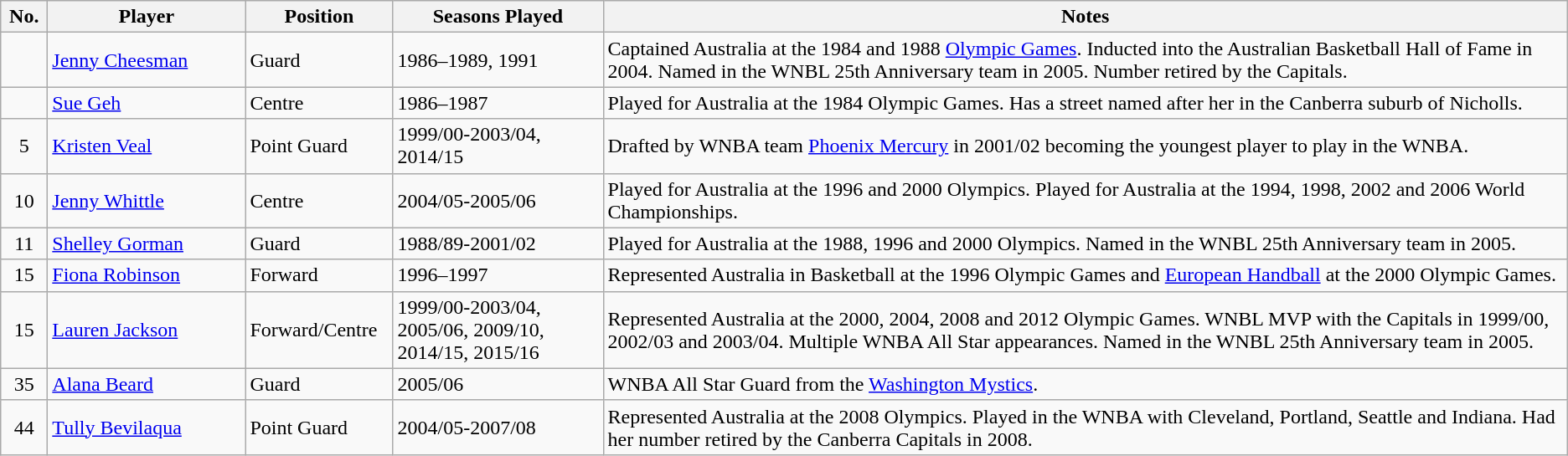<table class="wikitable">
<tr>
<th style="width:30px;">No.</th>
<th style="width:150px;">Player</th>
<th style="width:110px;">Position</th>
<th style="width:160px;">Seasons Played</th>
<th>Notes</th>
</tr>
<tr>
<td></td>
<td><a href='#'>Jenny Cheesman</a></td>
<td>Guard</td>
<td>1986–1989, 1991</td>
<td>Captained Australia at the 1984 and 1988 <a href='#'>Olympic Games</a>. Inducted into the Australian Basketball Hall of Fame in 2004. Named in the WNBL 25th Anniversary team in 2005. Number retired by the Capitals.</td>
</tr>
<tr>
<td></td>
<td><a href='#'>Sue Geh</a></td>
<td>Centre</td>
<td>1986–1987</td>
<td>Played for Australia at the 1984 Olympic Games. Has a street named after her in the Canberra suburb of Nicholls.</td>
</tr>
<tr>
<td style="text-align:center;">5</td>
<td><a href='#'>Kristen Veal</a></td>
<td>Point Guard</td>
<td>1999/00-2003/04, 2014/15</td>
<td>Drafted by WNBA team <a href='#'>Phoenix Mercury</a> in 2001/02 becoming the youngest player to play in the WNBA.</td>
</tr>
<tr>
<td style="text-align:center;">10</td>
<td><a href='#'>Jenny Whittle</a></td>
<td>Centre</td>
<td>2004/05-2005/06</td>
<td>Played for Australia at the 1996 and 2000 Olympics. Played for Australia at the 1994, 1998, 2002 and 2006 World Championships.</td>
</tr>
<tr>
<td style="text-align:center;">11</td>
<td><a href='#'>Shelley Gorman</a></td>
<td>Guard</td>
<td>1988/89-2001/02</td>
<td>Played for Australia at the 1988, 1996 and 2000 Olympics. Named in the WNBL 25th Anniversary team in 2005.</td>
</tr>
<tr>
<td style="text-align:center;">15</td>
<td><a href='#'>Fiona Robinson</a></td>
<td>Forward</td>
<td>1996–1997</td>
<td>Represented Australia in Basketball at the 1996 Olympic Games and <a href='#'>European Handball</a> at the 2000 Olympic Games.</td>
</tr>
<tr>
<td style="text-align:center;">15</td>
<td><a href='#'>Lauren Jackson</a></td>
<td>Forward/Centre</td>
<td>1999/00-2003/04, 2005/06, 2009/10, 2014/15, 2015/16</td>
<td>Represented Australia at the 2000, 2004, 2008 and 2012 Olympic Games. WNBL MVP with the Capitals in 1999/00, 2002/03 and 2003/04. Multiple WNBA All Star appearances. Named in the WNBL 25th Anniversary team in 2005.</td>
</tr>
<tr>
<td style="text-align:center;">35</td>
<td><a href='#'>Alana Beard</a></td>
<td>Guard</td>
<td>2005/06</td>
<td>WNBA All Star Guard from the <a href='#'>Washington Mystics</a>.</td>
</tr>
<tr>
<td style="text-align:center;">44</td>
<td><a href='#'>Tully Bevilaqua</a></td>
<td>Point Guard</td>
<td>2004/05-2007/08</td>
<td>Represented Australia at the 2008 Olympics. Played in the WNBA with Cleveland, Portland, Seattle and Indiana. Had her number retired by the Canberra Capitals in 2008.</td>
</tr>
</table>
